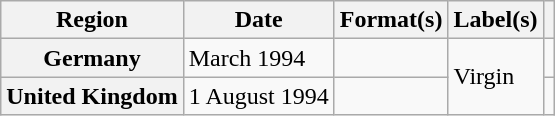<table class="wikitable plainrowheaders">
<tr>
<th scope="col">Region</th>
<th scope="col">Date</th>
<th scope="col">Format(s)</th>
<th scope="col">Label(s)</th>
<th scope="col"></th>
</tr>
<tr>
<th scope="row">Germany</th>
<td>March 1994</td>
<td></td>
<td rowspan="2">Virgin</td>
<td></td>
</tr>
<tr>
<th scope="row">United Kingdom</th>
<td>1 August 1994</td>
<td></td>
<td></td>
</tr>
</table>
